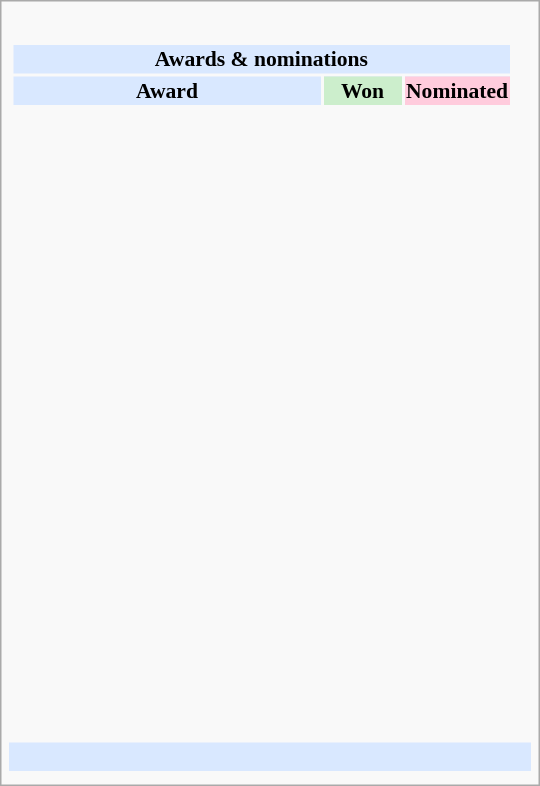<table class="infobox" style="width: 25em; text-align: left; font-size: 90%; vertical-align: middle;">
<tr>
<td colspan="3" style="text-align:center;"></td>
</tr>
<tr>
<td colspan=3><br><table class="collapsible collapsed" width=100%>
<tr>
<th colspan=3 style="background-color: #D9E8FF; text-align: center;">Awards & nominations</th>
<td></td>
</tr>
<tr bgcolor=#D9E8FF>
<td style="text-align:center;"><strong>Award</strong></td>
<td style="text-align:center; background: #cceecc; text-size:0.9em" width=50><strong>Won</strong></td>
<td style="text-align:center; background: #ffccdd; text-size:0.9em" width=50><strong>Nominated</strong></td>
</tr>
<tr>
<td align="center"><br></td>
<td></td>
<td></td>
</tr>
<tr>
<td align="center"><br></td>
<td></td>
<td></td>
</tr>
<tr>
<td align="center"><br></td>
<td></td>
<td></td>
</tr>
<tr>
<td align="center"><br></td>
<td></td>
<td></td>
</tr>
<tr>
<td align="center"><br></td>
<td></td>
<td></td>
</tr>
<tr>
<td align="center"><br></td>
<td></td>
<td></td>
</tr>
<tr>
<td align="center"><br></td>
<td></td>
<td></td>
</tr>
<tr>
<td align="center"><br></td>
<td></td>
<td></td>
</tr>
<tr>
<td align="center"><br></td>
<td></td>
<td></td>
</tr>
<tr>
<td align="center"><br></td>
<td></td>
<td></td>
</tr>
<tr>
<td align="center"><br></td>
<td></td>
<td></td>
</tr>
<tr>
<td align="center"><br></td>
<td></td>
<td></td>
</tr>
<tr>
<td align="center"><br></td>
<td></td>
<td></td>
</tr>
<tr>
<td align="center"><br></td>
<td></td>
<td></td>
</tr>
<tr>
<td align="center"><br></td>
<td></td>
<td></td>
</tr>
<tr>
<td align="center"><br></td>
<td></td>
<td></td>
</tr>
<tr>
<td align="center"><br></td>
<td></td>
<td></td>
</tr>
<tr>
<td align="center"><br></td>
<td></td>
<td></td>
</tr>
<tr>
<td align="center"><br></td>
<td></td>
<td></td>
</tr>
<tr>
<td align="center"><br></td>
<td></td>
<td></td>
</tr>
</table>
</td>
</tr>
<tr bgcolor=#D9E8FF>
<td align="center" colspan="3"><br></td>
</tr>
<tr>
<td></td>
<td></td>
<td></td>
</tr>
</table>
